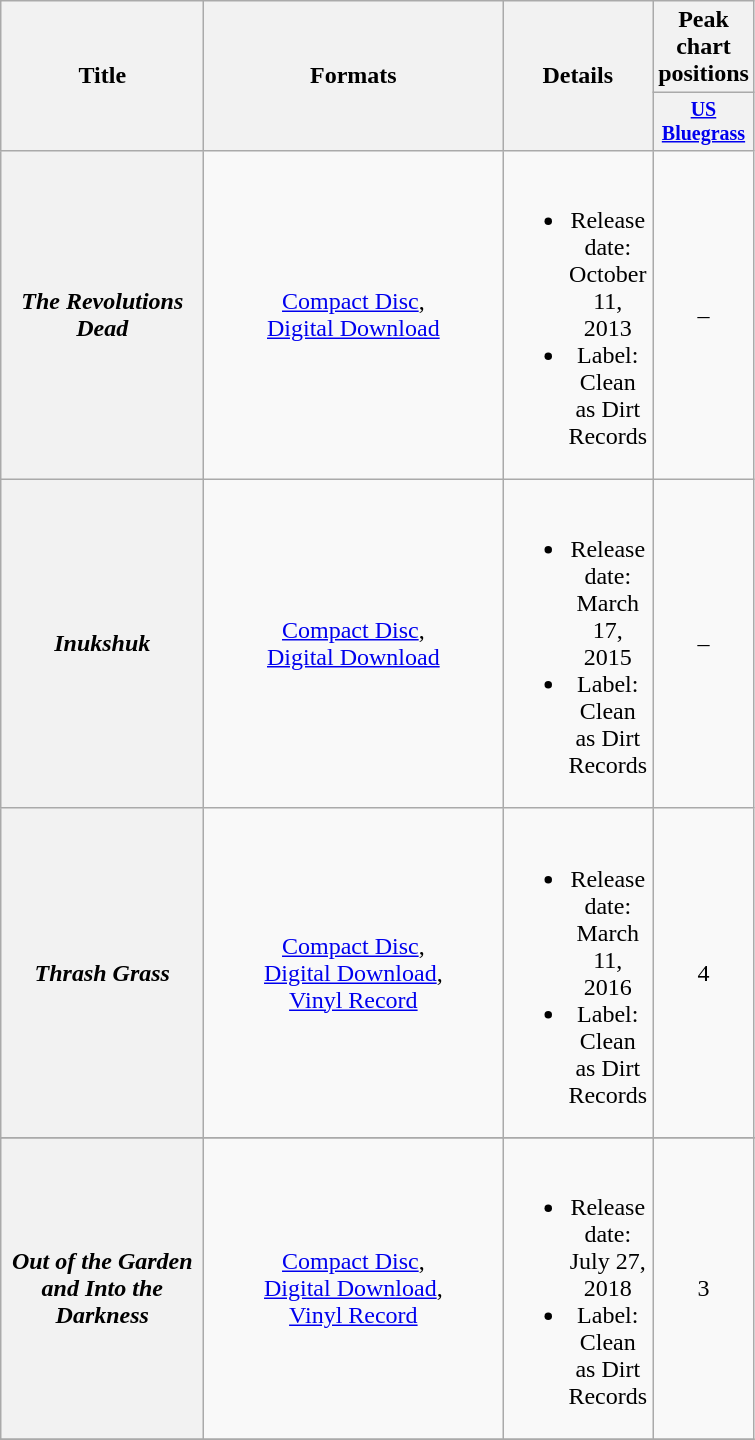<table class="wikitable plainrowheaders" style="text-align:center;">
<tr>
<th rowspan="2" style="width:08em;">Title</th>
<th rowspan="2" style="width:12em;">Formats</th>
<th rowspan="2" style="width:04em;">Details</th>
<th colspan="1">Peak chart positions</th>
</tr>
<tr style="font-size:smaller;">
<th width="60"><a href='#'>US Bluegrass</a></th>
</tr>
<tr>
<th scope="row"><em>The Revolutions Dead</em></th>
<td><a href='#'>Compact Disc</a>, <br> <a href='#'>Digital Download</a></td>
<td><br><ul><li>Release date: October 11, 2013</li><li>Label: Clean as Dirt Records</li></ul></td>
<td>–</td>
</tr>
<tr>
<th scope="row"><em>Inukshuk</em></th>
<td><a href='#'>Compact Disc</a>, <br> <a href='#'>Digital Download</a></td>
<td><br><ul><li>Release date: March 17, 2015</li><li>Label: Clean as Dirt Records</li></ul></td>
<td>–</td>
</tr>
<tr>
<th scope="row"><em>Thrash Grass</em></th>
<td><a href='#'>Compact Disc</a>, <br> <a href='#'>Digital Download</a>, <br> <a href='#'>Vinyl Record</a></td>
<td><br><ul><li>Release date: March 11, 2016</li><li>Label: Clean as Dirt Records</li></ul></td>
<td>4 </td>
</tr>
<tr>
</tr>
<tr>
<th scope="row"><em>Out of the Garden and Into the Darkness</em></th>
<td><a href='#'>Compact Disc</a>, <br> <a href='#'>Digital Download</a>, <br> <a href='#'>Vinyl Record</a></td>
<td><br><ul><li>Release date: July 27, 2018</li><li>Label: Clean as Dirt Records</li></ul></td>
<td>3 </td>
</tr>
<tr>
</tr>
</table>
